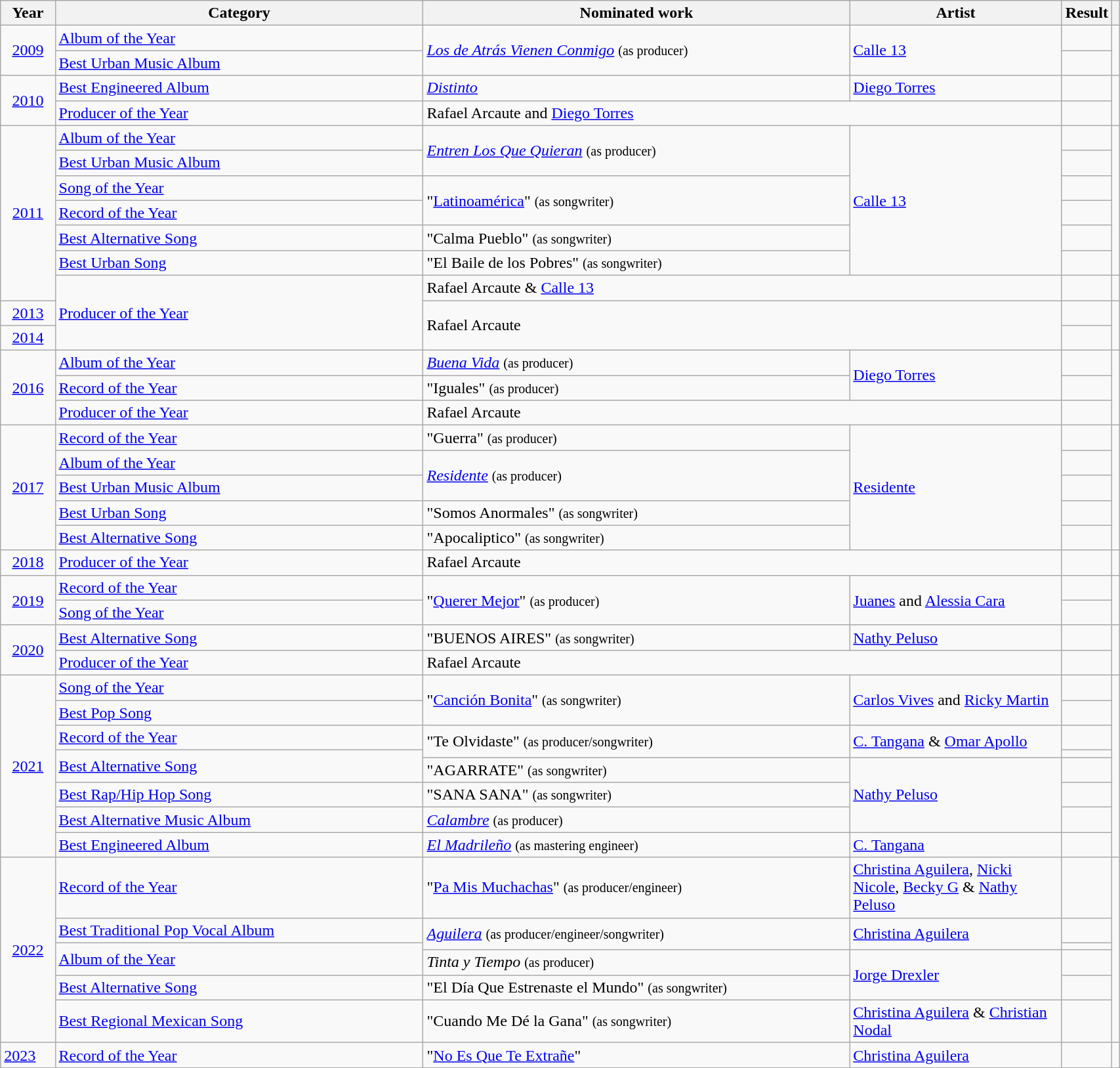<table class="wikitable" style="width:90%;">
<tr>
<th width=5%>Year</th>
<th style="width:35%;">Category</th>
<th style="width:40%;">Nominated work</th>
<th style="width:25%;">Artist</th>
<th style="width:15%;">Result</th>
<th width=5%></th>
</tr>
<tr>
<td rowspan="2" style="text-align:center;"><a href='#'>2009</a></td>
<td><a href='#'>Album of the Year</a></td>
<td rowspan="2"><em><a href='#'>Los de Atrás Vienen Conmigo</a></em> <small>(as producer)</small></td>
<td rowspan="2"><a href='#'>Calle 13</a></td>
<td></td>
<td rowspan="2"></td>
</tr>
<tr>
<td><a href='#'>Best Urban Music Album</a></td>
<td></td>
</tr>
<tr>
<td rowspan="2" style="text-align:center;"><a href='#'>2010</a></td>
<td><a href='#'>Best Engineered Album</a></td>
<td><em><a href='#'>Distinto</a></em></td>
<td><a href='#'>Diego Torres</a></td>
<td></td>
<td rowspan="2"></td>
</tr>
<tr>
<td><a href='#'>Producer of the Year</a></td>
<td colspan="2">Rafael Arcaute and <a href='#'>Diego Torres</a></td>
<td></td>
</tr>
<tr>
<td rowspan="7" style="text-align:center;"><a href='#'>2011</a></td>
<td><a href='#'>Album of the Year</a></td>
<td rowspan="2"><em><a href='#'>Entren Los Que Quieran</a></em> <small>(as producer)</small></td>
<td rowspan="6"><a href='#'>Calle 13</a></td>
<td></td>
<td rowspan="6"></td>
</tr>
<tr>
<td><a href='#'>Best Urban Music Album</a></td>
<td></td>
</tr>
<tr>
<td><a href='#'>Song of the Year</a></td>
<td rowspan="2">"<a href='#'>Latinoamérica</a>" <small>(as songwriter)</small></td>
<td></td>
</tr>
<tr>
<td><a href='#'>Record of the Year</a></td>
<td></td>
</tr>
<tr>
<td><a href='#'>Best Alternative Song</a></td>
<td>"Calma Pueblo" <small>(as songwriter)</small></td>
<td></td>
</tr>
<tr>
<td><a href='#'>Best Urban Song</a></td>
<td>"El Baile de los Pobres" <small>(as songwriter)</small></td>
<td></td>
</tr>
<tr>
<td rowspan="3"><a href='#'>Producer of the Year</a></td>
<td colspan="2">Rafael Arcaute & <a href='#'>Calle 13</a></td>
<td></td>
</tr>
<tr>
<td style="text-align:center;"><a href='#'>2013</a></td>
<td colspan="2" rowspan="2">Rafael Arcaute</td>
<td></td>
<td rowspan="2"></td>
</tr>
<tr>
<td style="text-align:center;"><a href='#'>2014</a></td>
<td></td>
</tr>
<tr>
<td rowspan="3" style="text-align:center;"><a href='#'>2016</a></td>
<td><a href='#'>Album of the Year</a></td>
<td><em><a href='#'>Buena Vida</a></em> <small>(as producer)</small></td>
<td rowspan="2"><a href='#'>Diego Torres</a></td>
<td></td>
<td rowspan="3"></td>
</tr>
<tr>
<td><a href='#'>Record of the Year</a></td>
<td>"Iguales" <small>(as producer)</small></td>
<td></td>
</tr>
<tr>
<td><a href='#'>Producer of the Year</a></td>
<td colspan="2">Rafael Arcaute</td>
<td></td>
</tr>
<tr>
<td rowspan="5" style="text-align:center;"><a href='#'>2017</a></td>
<td><a href='#'>Record of the Year</a></td>
<td>"Guerra" <small>(as producer)</small></td>
<td rowspan="5"><a href='#'>Residente</a></td>
<td></td>
<td rowspan="5"></td>
</tr>
<tr>
<td><a href='#'>Album of the Year</a></td>
<td rowspan="2"><em><a href='#'>Residente</a></em> <small>(as producer)</small></td>
<td></td>
</tr>
<tr>
<td><a href='#'>Best Urban Music Album</a></td>
<td></td>
</tr>
<tr>
<td><a href='#'>Best Urban Song</a></td>
<td>"Somos Anormales" <small>(as songwriter)</small></td>
<td></td>
</tr>
<tr>
<td><a href='#'>Best Alternative Song</a></td>
<td>"Apocaliptico" <small>(as songwriter)</small></td>
<td></td>
</tr>
<tr>
<td style="text-align:center;"><a href='#'>2018</a></td>
<td><a href='#'>Producer of the Year</a></td>
<td colspan="2">Rafael Arcaute</td>
<td></td>
<td></td>
</tr>
<tr>
<td rowspan="2" style="text-align:center;"><a href='#'>2019</a></td>
<td><a href='#'>Record of the Year</a></td>
<td rowspan="2">"<a href='#'>Querer Mejor</a>" <small>(as producer)</small></td>
<td rowspan="2"><a href='#'>Juanes</a> and <a href='#'>Alessia Cara</a></td>
<td></td>
<td rowspan="2"></td>
</tr>
<tr>
<td><a href='#'>Song of the Year</a></td>
<td></td>
</tr>
<tr>
<td rowspan="2" style="text-align:center;"><a href='#'>2020</a></td>
<td><a href='#'>Best Alternative Song</a></td>
<td>"BUENOS AIRES" <small>(as songwriter)</small></td>
<td><a href='#'>Nathy Peluso</a></td>
<td></td>
<td rowspan="2"></td>
</tr>
<tr>
<td><a href='#'>Producer of the Year</a></td>
<td colspan="2">Rafael Arcaute</td>
<td></td>
</tr>
<tr>
<td rowspan="8" style="text-align:center;"><a href='#'>2021</a></td>
<td><a href='#'>Song of the Year</a></td>
<td rowspan="2">"<a href='#'>Canción Bonita</a>" <small>(as songwriter)</small></td>
<td rowspan="2"><a href='#'>Carlos Vives</a> and <a href='#'>Ricky Martin</a></td>
<td></td>
<td rowspan="8"></td>
</tr>
<tr>
<td><a href='#'>Best Pop Song</a></td>
<td></td>
</tr>
<tr>
<td><a href='#'>Record of the Year</a></td>
<td rowspan="2">"Te Olvidaste" <small>(as producer/songwriter)</small></td>
<td rowspan="2"><a href='#'>C. Tangana</a> & <a href='#'>Omar Apollo</a></td>
<td></td>
</tr>
<tr>
<td rowspan="2"><a href='#'>Best Alternative Song</a></td>
<td></td>
</tr>
<tr>
<td>"AGARRATE" <small>(as songwriter)</small></td>
<td rowspan="3"><a href='#'>Nathy Peluso</a></td>
<td></td>
</tr>
<tr>
<td><a href='#'>Best Rap/Hip Hop Song</a></td>
<td>"SANA SANA" <small>(as songwriter)</small></td>
<td></td>
</tr>
<tr>
<td><a href='#'>Best Alternative Music Album</a></td>
<td><em><a href='#'>Calambre</a></em> <small>(as producer)</small></td>
<td></td>
</tr>
<tr>
<td><a href='#'>Best Engineered Album</a></td>
<td><em><a href='#'>El Madrileño</a></em> <small>(as mastering engineer)</small></td>
<td><a href='#'>C. Tangana</a></td>
<td></td>
</tr>
<tr>
<td rowspan="6" style="text-align:center;"><a href='#'>2022</a></td>
<td><a href='#'>Record of the Year</a></td>
<td>"<a href='#'>Pa Mis Muchachas</a>" <small>(as producer/engineer)</small></td>
<td><a href='#'>Christina Aguilera</a>, <a href='#'>Nicki Nicole</a>, <a href='#'>Becky G</a> & <a href='#'>Nathy Peluso</a></td>
<td></td>
<td rowspan="6"></td>
</tr>
<tr>
<td><a href='#'>Best Traditional Pop Vocal Album</a></td>
<td rowspan="2"><em><a href='#'>Aguilera</a></em> <small>(as producer/engineer/songwriter)</small></td>
<td rowspan="2"><a href='#'>Christina Aguilera</a></td>
<td></td>
</tr>
<tr>
<td rowspan="2"><a href='#'>Album of the Year</a></td>
<td></td>
</tr>
<tr>
<td><em>Tinta y Tiempo</em> <small>(as producer)</small></td>
<td rowspan="2"><a href='#'>Jorge Drexler</a></td>
<td></td>
</tr>
<tr>
<td><a href='#'>Best Alternative Song</a></td>
<td>"El Día Que Estrenaste el Mundo" <small>(as songwriter)</small></td>
<td></td>
</tr>
<tr>
<td><a href='#'>Best Regional Mexican Song</a></td>
<td>"Cuando Me Dé la Gana" <small>(as songwriter)</small></td>
<td><a href='#'>Christina Aguilera</a> & <a href='#'>Christian Nodal</a></td>
<td></td>
</tr>
<tr>
<td><a href='#'>2023</a></td>
<td><a href='#'>Record of the Year</a></td>
<td>"<a href='#'>No Es Que Te Extrañe</a>" </td>
<td><a href='#'>Christina Aguilera</a></td>
<td></td>
<td></td>
</tr>
<tr>
</tr>
</table>
